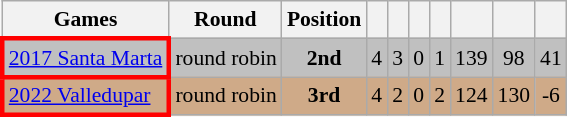<table class="wikitable" style="text-align:center; font-size:90%;">
<tr>
<th>Games</th>
<th>Round</th>
<th>Position</th>
<th></th>
<th></th>
<th></th>
<th></th>
<th></th>
<th></th>
<th></th>
</tr>
<tr style="background:silver;">
<td style="border: 3px solid red" align=left> <a href='#'>2017 Santa Marta</a></td>
<td>round robin</td>
<td><strong>2nd</strong></td>
<td>4</td>
<td>3</td>
<td>0</td>
<td>1</td>
<td>139</td>
<td>98</td>
<td>41</td>
</tr>
<tr style="background:#cfaa88;">
<td style="border: 3px solid red" align=left> <a href='#'>2022 Valledupar</a></td>
<td>round robin</td>
<td><strong>3rd</strong></td>
<td>4</td>
<td>2</td>
<td>0</td>
<td>2</td>
<td>124</td>
<td>130</td>
<td>-6</td>
</tr>
</table>
